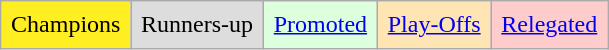<table class="wikitable">
<tr>
<td style="background-color:#FE2; padding:0.4em;">Champions</td>
<td style="background-color:#DDD; padding:0.4em;">Runners-up</td>
<td style="background-color:#DFD; padding:0.4em;"><a href='#'>Promoted</a></td>
<td style="background-color:#ffe4b4; padding:0.4em;"><a href='#'>Play-Offs</a></td>
<td style="background-color:#FCC; padding:0.4em;"><a href='#'>Relegated</a></td>
</tr>
</table>
